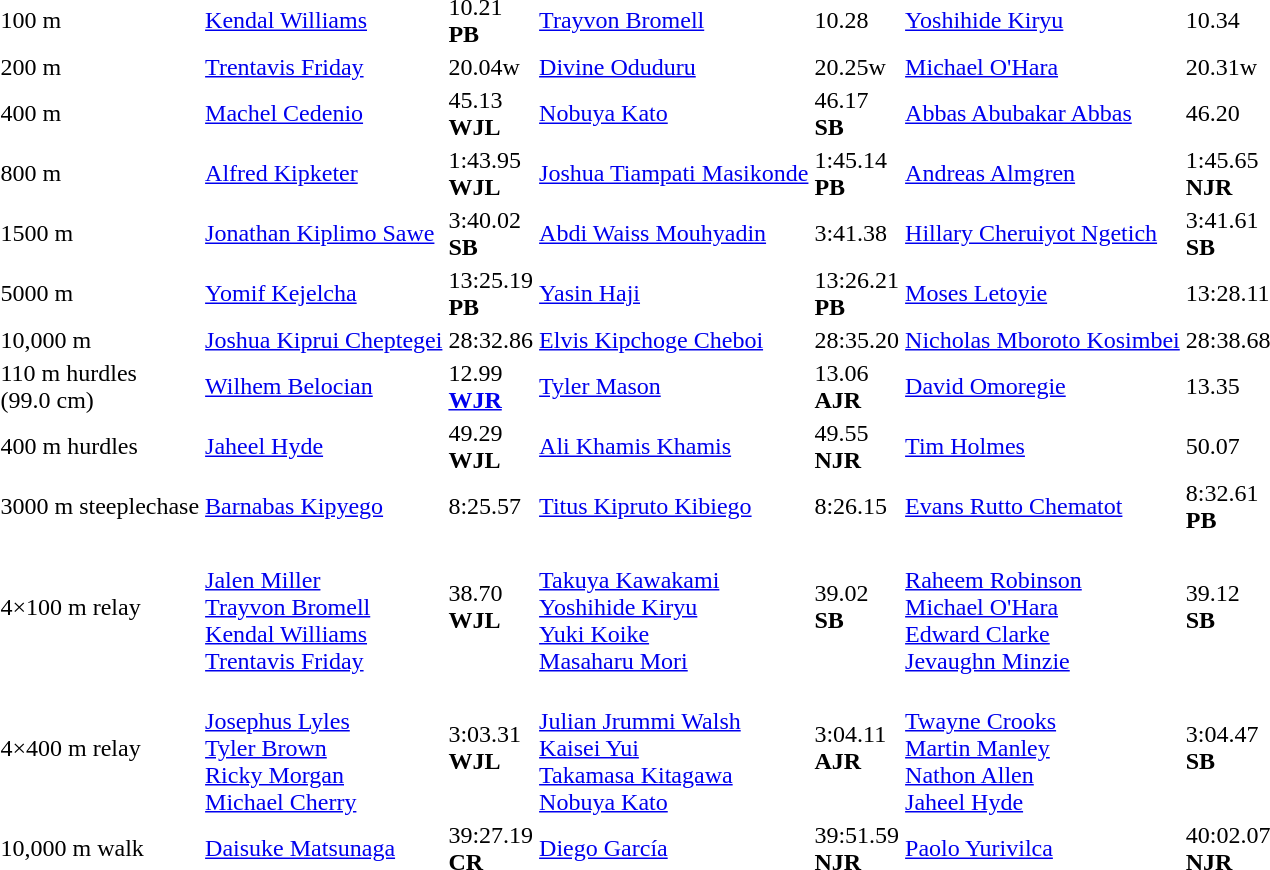<table>
<tr>
<td>100 m<br></td>
<td><a href='#'>Kendal Williams</a><br><em></em></td>
<td>10.21<br><strong>PB</strong></td>
<td><a href='#'>Trayvon Bromell</a><br><em></em></td>
<td>10.28</td>
<td><a href='#'>Yoshihide Kiryu</a><br><em></em></td>
<td>10.34</td>
</tr>
<tr>
<td>200 m<br></td>
<td><a href='#'>Trentavis Friday</a><br><em></em></td>
<td>20.04w</td>
<td><a href='#'>Divine Oduduru</a><br><em></em></td>
<td>20.25w</td>
<td><a href='#'>Michael O'Hara</a><br><em></em></td>
<td>20.31w</td>
</tr>
<tr>
<td>400 m<br></td>
<td><a href='#'>Machel Cedenio</a><br><em></em></td>
<td>45.13 <br><strong>WJL</strong></td>
<td><a href='#'>Nobuya Kato</a><br><em></em></td>
<td>46.17 <br><strong>SB</strong></td>
<td><a href='#'>Abbas Abubakar Abbas</a><br><em></em></td>
<td>46.20</td>
</tr>
<tr>
<td>800 m<br></td>
<td><a href='#'>Alfred Kipketer</a><br><em></em></td>
<td>1:43.95 <br><strong>WJL</strong></td>
<td><a href='#'>Joshua Tiampati Masikonde</a><br><em></em></td>
<td>1:45.14 <br><strong>PB</strong></td>
<td><a href='#'>Andreas Almgren</a><br><em></em></td>
<td>1:45.65 <br><strong>NJR</strong></td>
</tr>
<tr>
<td>1500 m<br></td>
<td><a href='#'>Jonathan Kiplimo Sawe</a><br><em></em></td>
<td>3:40.02 <br><strong>SB</strong></td>
<td><a href='#'>Abdi Waiss Mouhyadin</a><br><em></em></td>
<td>3:41.38</td>
<td><a href='#'>Hillary Cheruiyot Ngetich</a><br><em></em></td>
<td>3:41.61 <br><strong>SB</strong></td>
</tr>
<tr>
<td>5000 m<br></td>
<td><a href='#'>Yomif Kejelcha</a><br><em></em></td>
<td>13:25.19<br><strong>PB</strong></td>
<td><a href='#'>Yasin Haji</a><br><em></em></td>
<td>13:26.21<br><strong>PB</strong></td>
<td><a href='#'>Moses Letoyie</a><br><em></em></td>
<td>13:28.11</td>
</tr>
<tr>
<td>10,000 m<br></td>
<td><a href='#'>Joshua Kiprui Cheptegei</a><br><em></em></td>
<td>28:32.86</td>
<td><a href='#'>Elvis Kipchoge Cheboi</a><br><em></em></td>
<td>28:35.20</td>
<td><a href='#'>Nicholas Mboroto Kosimbei</a><br><em></em></td>
<td>28:38.68</td>
</tr>
<tr>
<td>110 m hurdles<br>(99.0 cm)<br></td>
<td><a href='#'>Wilhem Belocian</a><br><em></em></td>
<td>12.99 <br><strong><a href='#'>WJR</a></strong></td>
<td><a href='#'>Tyler Mason</a><br><em></em></td>
<td>13.06 <br><strong>AJR</strong></td>
<td><a href='#'>David Omoregie</a><br><em></em></td>
<td>13.35</td>
</tr>
<tr>
<td>400 m hurdles<br></td>
<td><a href='#'>Jaheel Hyde</a><br><em></em></td>
<td>49.29 <br><strong>WJL</strong></td>
<td><a href='#'>Ali Khamis Khamis</a><br><em></em></td>
<td>49.55 <br><strong>NJR</strong></td>
<td><a href='#'>Tim Holmes</a><br><em></em></td>
<td>50.07</td>
</tr>
<tr>
<td>3000 m steeplechase<br></td>
<td><a href='#'>Barnabas Kipyego</a><br><em></em></td>
<td>8:25.57</td>
<td><a href='#'>Titus Kipruto Kibiego</a><br><em></em></td>
<td>8:26.15</td>
<td><a href='#'>Evans Rutto Chematot</a><br><em></em></td>
<td>8:32.61<br><strong>PB</strong></td>
</tr>
<tr>
<td>4×100 m relay<br></td>
<td><em></em><br><a href='#'>Jalen Miller</a><br><a href='#'>Trayvon Bromell</a><br><a href='#'>Kendal Williams</a><br><a href='#'>Trentavis Friday</a></td>
<td>38.70 <br><strong>WJL</strong></td>
<td valign=top><em></em><br><a href='#'>Takuya Kawakami</a><br><a href='#'>Yoshihide Kiryu</a><br><a href='#'>Yuki Koike</a><br><a href='#'>Masaharu Mori</a></td>
<td>39.02 <br> <strong>SB</strong></td>
<td valign=top><em></em><br><a href='#'>Raheem Robinson</a><br><a href='#'>Michael O'Hara</a><br><a href='#'>Edward Clarke</a><br><a href='#'>Jevaughn Minzie</a></td>
<td>39.12 <br><strong>SB</strong></td>
</tr>
<tr>
<td>4×400 m relay<br></td>
<td><em></em><br><a href='#'>Josephus Lyles</a><br><a href='#'>Tyler Brown</a><br><a href='#'>Ricky Morgan</a><br><a href='#'>Michael Cherry</a></td>
<td>3:03.31 <br><strong>WJL</strong></td>
<td valign=top><em></em><br><a href='#'>Julian Jrummi Walsh</a><br><a href='#'>Kaisei Yui</a><br><a href='#'>Takamasa Kitagawa</a><br><a href='#'>Nobuya Kato</a></td>
<td>3:04.11 <br> <strong>AJR</strong></td>
<td valign=top><em></em><br><a href='#'>Twayne Crooks</a><br><a href='#'>Martin Manley</a><br><a href='#'>Nathon Allen</a><br><a href='#'>Jaheel Hyde</a></td>
<td>3:04.47 <br><strong>SB</strong></td>
</tr>
<tr>
<td>10,000 m walk<br></td>
<td><a href='#'>Daisuke Matsunaga</a><br><em></em></td>
<td>39:27.19 <br><strong>CR</strong></td>
<td><a href='#'>Diego García</a><br><em></em></td>
<td>39:51.59 <br><strong>NJR</strong></td>
<td><a href='#'>Paolo Yurivilca</a><br><em></em></td>
<td>40:02.07 <br><strong>NJR</strong></td>
</tr>
</table>
